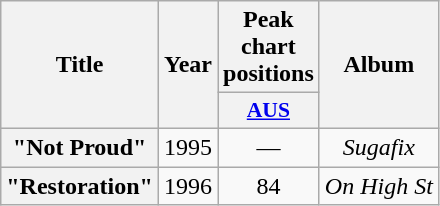<table class="wikitable plainrowheaders" style="text-align:center;">
<tr>
<th scope="col" rowspan="2">Title</th>
<th scope="col" rowspan="2">Year</th>
<th scope="col" colspan="1">Peak chart positions</th>
<th scope="col" rowspan="2">Album</th>
</tr>
<tr>
<th scope="col" style="width:3em;font-size:90%;"><a href='#'>AUS</a><br></th>
</tr>
<tr>
<th scope="row">"Not Proud"</th>
<td>1995</td>
<td>—</td>
<td><em>Sugafix</em></td>
</tr>
<tr>
<th scope="row">"Restoration"</th>
<td>1996</td>
<td>84</td>
<td><em>On High St</em></td>
</tr>
</table>
